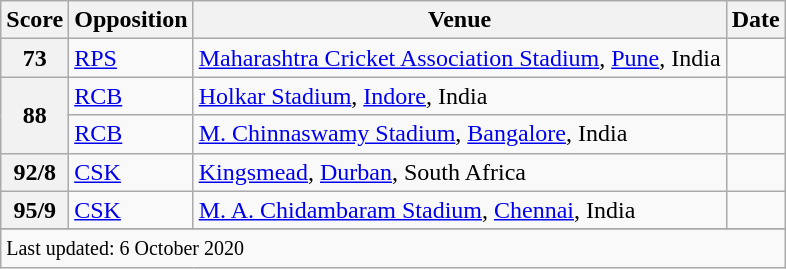<table class="wikitable">
<tr>
<th><strong>Score</strong></th>
<th><strong>Opposition</strong></th>
<th><strong>Venue</strong></th>
<th><strong>Date</strong></th>
</tr>
<tr>
<th>73</th>
<td><a href='#'>RPS</a></td>
<td><a href='#'>Maharashtra Cricket Association Stadium</a>, <a href='#'>Pune</a>, India</td>
<td></td>
</tr>
<tr>
<th rowspan=2>88</th>
<td><a href='#'>RCB</a></td>
<td><a href='#'>Holkar Stadium</a>, <a href='#'>Indore</a>, India</td>
<td></td>
</tr>
<tr>
<td><a href='#'>RCB</a></td>
<td><a href='#'>M. Chinnaswamy Stadium</a>, <a href='#'>Bangalore</a>, India</td>
<td></td>
</tr>
<tr>
<th>92/8</th>
<td><a href='#'>CSK</a></td>
<td><a href='#'>Kingsmead</a>, <a href='#'>Durban</a>, South Africa</td>
<td></td>
</tr>
<tr>
<th>95/9</th>
<td><a href='#'>CSK</a></td>
<td><a href='#'>M. A. Chidambaram Stadium</a>, <a href='#'>Chennai</a>, India</td>
<td></td>
</tr>
<tr>
</tr>
<tr class=sortbottom>
<td colspan="4"><small>Last updated: 6 October 2020</small></td>
</tr>
</table>
